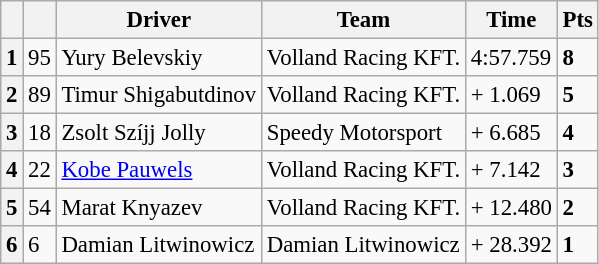<table class="wikitable" style="font-size:95%">
<tr>
<th></th>
<th></th>
<th>Driver</th>
<th>Team</th>
<th>Time</th>
<th>Pts</th>
</tr>
<tr>
<th>1</th>
<td>95</td>
<td> Yury Belevskiy</td>
<td>Volland Racing KFT.</td>
<td>4:57.759</td>
<td><strong>8</strong></td>
</tr>
<tr>
<th>2</th>
<td>89</td>
<td> Timur Shigabutdinov</td>
<td>Volland Racing KFT.</td>
<td>+ 1.069</td>
<td><strong>5</strong></td>
</tr>
<tr>
<th>3</th>
<td>18</td>
<td> Zsolt Szíjj Jolly</td>
<td>Speedy Motorsport</td>
<td>+ 6.685</td>
<td><strong>4</strong></td>
</tr>
<tr>
<th>4</th>
<td>22</td>
<td> <a href='#'>Kobe Pauwels</a></td>
<td>Volland Racing KFT.</td>
<td>+ 7.142</td>
<td><strong>3</strong></td>
</tr>
<tr>
<th>5</th>
<td>54</td>
<td> Marat Knyazev</td>
<td>Volland Racing KFT.</td>
<td>+ 12.480</td>
<td><strong>2</strong></td>
</tr>
<tr>
<th>6</th>
<td>6</td>
<td> Damian Litwinowicz</td>
<td>Damian Litwinowicz</td>
<td>+ 28.392</td>
<td><strong>1</strong></td>
</tr>
</table>
